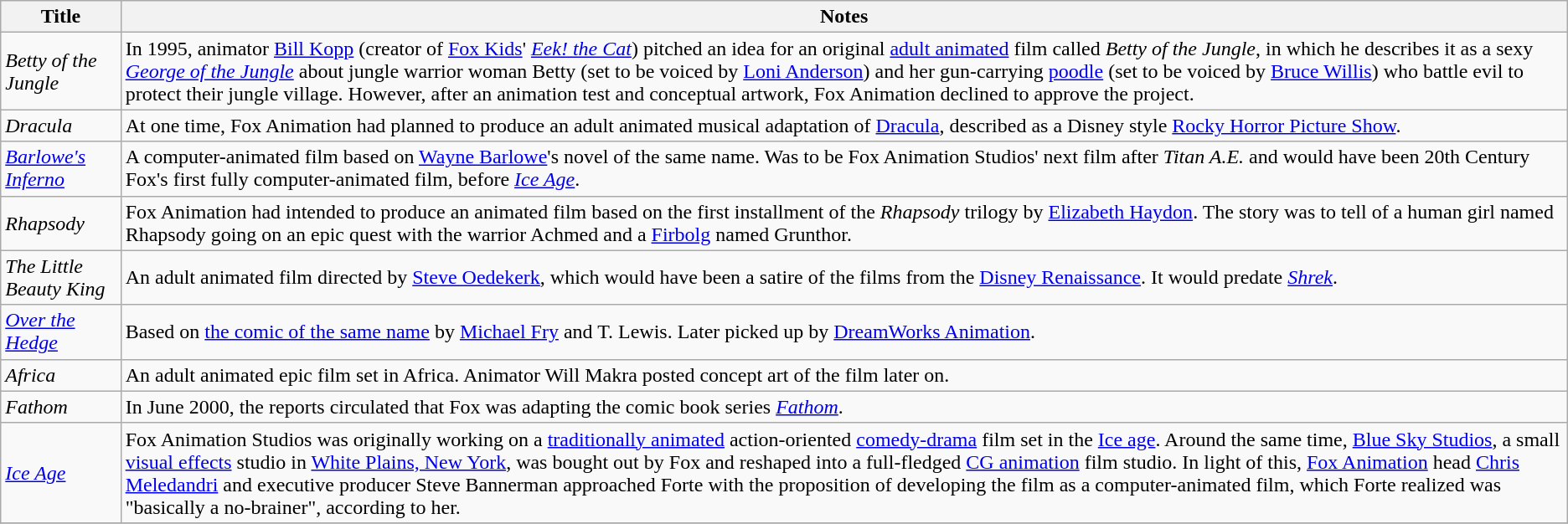<table class="wikitable">
<tr>
<th>Title</th>
<th>Notes</th>
</tr>
<tr>
<td><em>Betty of the Jungle</em></td>
<td>In 1995, animator <a href='#'>Bill Kopp</a> (creator of <a href='#'>Fox Kids</a>' <em><a href='#'>Eek! the Cat</a></em>) pitched an idea for an original <a href='#'>adult animated</a> film called <em>Betty of the Jungle</em>, in which he describes it as a sexy <em><a href='#'>George of the Jungle</a></em> about jungle warrior woman Betty (set to be voiced by <a href='#'>Loni Anderson</a>) and her gun-carrying <a href='#'>poodle</a> (set to be voiced by <a href='#'>Bruce Willis</a>) who battle evil to protect their jungle village. However, after an animation test and conceptual artwork, Fox Animation declined to approve the project.</td>
</tr>
<tr>
<td><em>Dracula</em></td>
<td>At one time, Fox Animation had planned to produce an adult animated musical adaptation of <a href='#'>Dracula</a>, described as a Disney style <a href='#'>Rocky Horror Picture Show</a>.</td>
</tr>
<tr>
<td><em><a href='#'>Barlowe's Inferno</a></em></td>
<td>A computer-animated film based on <a href='#'>Wayne Barlowe</a>'s novel of the same name. Was to be Fox Animation Studios' next film after <em>Titan A.E.</em> and would have been 20th Century Fox's first fully computer-animated film, before <a href='#'><em>Ice Age</em></a>.</td>
</tr>
<tr>
<td><em>Rhapsody</em></td>
<td>Fox Animation had intended to produce an animated film based on the first installment of the <em>Rhapsody</em> trilogy by <a href='#'>Elizabeth Haydon</a>. The story was to tell of a human girl named Rhapsody going on an epic quest with the warrior Achmed and a <a href='#'>Firbolg</a> named Grunthor.</td>
</tr>
<tr>
<td><em>The Little Beauty King</em></td>
<td>An adult animated film directed by <a href='#'>Steve Oedekerk</a>, which would have been a satire of the films from the <a href='#'>Disney Renaissance</a>. It would predate <em><a href='#'>Shrek</a></em>.</td>
</tr>
<tr>
<td><em><a href='#'>Over the Hedge</a></em></td>
<td>Based on <a href='#'>the comic of the same name</a> by <a href='#'>Michael Fry</a> and T. Lewis. Later picked up by <a href='#'>DreamWorks Animation</a>.</td>
</tr>
<tr>
<td><em>Africa</em></td>
<td>An adult animated epic film set in Africa. Animator Will Makra posted concept art of the film later on.</td>
</tr>
<tr>
<td><em>Fathom</em></td>
<td>In June 2000, the reports circulated that Fox was adapting the comic book series <em><a href='#'>Fathom</a></em>.</td>
</tr>
<tr>
<td><em><a href='#'>Ice Age</a></em></td>
<td>Fox Animation Studios was originally working on a <a href='#'>traditionally animated</a> action-oriented <a href='#'>comedy-drama</a> film set in the <a href='#'>Ice age</a>. Around the same time, <a href='#'>Blue Sky Studios</a>, a small <a href='#'>visual effects</a> studio in <a href='#'>White Plains, New York</a>, was bought out by Fox and reshaped into a full-fledged <a href='#'>CG animation</a> film studio. In light of this, <a href='#'>Fox Animation</a> head <a href='#'>Chris Meledandri</a> and executive producer Steve Bannerman approached Forte with the proposition of developing the film as a computer-animated film, which Forte realized was "basically a no-brainer", according to her.</td>
</tr>
<tr>
</tr>
</table>
